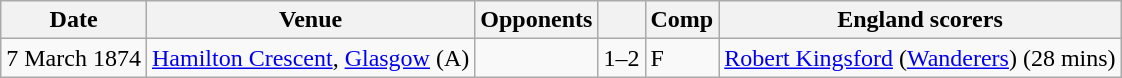<table class="wikitable">
<tr>
<th>Date</th>
<th>Venue</th>
<th>Opponents</th>
<th></th>
<th>Comp</th>
<th>England scorers</th>
</tr>
<tr>
<td>7 March 1874</td>
<td><a href='#'>Hamilton Crescent</a>, <a href='#'>Glasgow</a> (A)</td>
<td></td>
<td>1–2</td>
<td>F</td>
<td><a href='#'>Robert Kingsford</a> (<a href='#'>Wanderers</a>) (28 mins)</td>
</tr>
</table>
